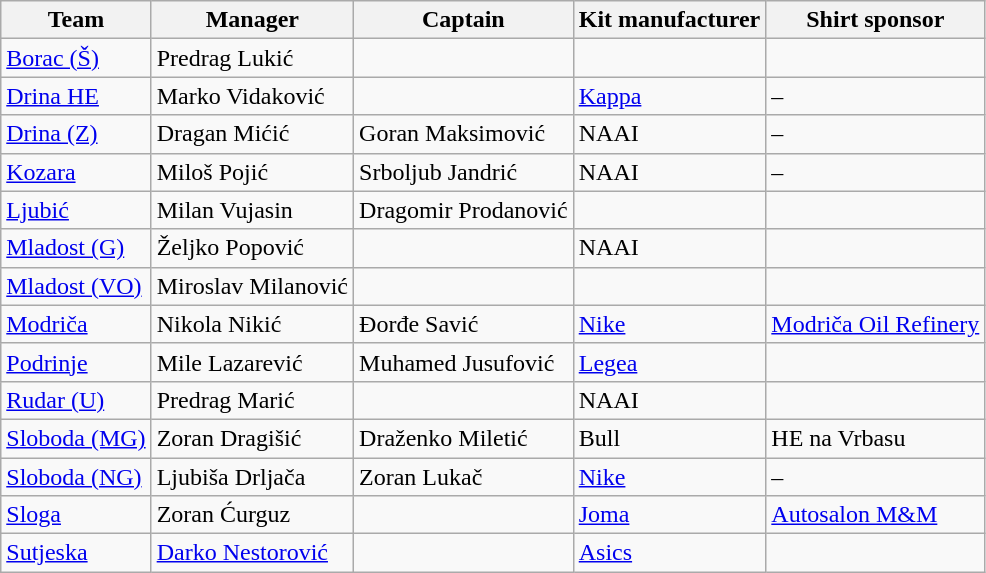<table class="wikitable sortable">
<tr>
<th>Team</th>
<th>Manager</th>
<th>Captain</th>
<th>Kit manufacturer</th>
<th>Shirt sponsor</th>
</tr>
<tr>
<td><a href='#'>Borac (Š)</a></td>
<td> Predrag Lukić</td>
<td></td>
<td></td>
<td></td>
</tr>
<tr>
<td><a href='#'>Drina HE</a></td>
<td> Marko Vidaković</td>
<td></td>
<td><a href='#'>Kappa</a></td>
<td>–</td>
</tr>
<tr>
<td><a href='#'>Drina (Z)</a></td>
<td> Dragan Mićić</td>
<td> Goran Maksimović</td>
<td>NAAI</td>
<td>–</td>
</tr>
<tr>
<td><a href='#'>Kozara</a></td>
<td> Miloš Pojić</td>
<td> Srboljub Jandrić</td>
<td>NAAI</td>
<td>–</td>
</tr>
<tr>
<td><a href='#'>Ljubić</a></td>
<td> Milan Vujasin</td>
<td> Dragomir Prodanović</td>
<td></td>
<td></td>
</tr>
<tr>
<td><a href='#'>Mladost (G)</a></td>
<td> Željko Popović</td>
<td></td>
<td>NAAI</td>
<td></td>
</tr>
<tr>
<td><a href='#'>Mladost (VO)</a></td>
<td> Miroslav Milanović</td>
<td></td>
<td></td>
<td></td>
</tr>
<tr>
<td><a href='#'>Modriča</a></td>
<td> Nikola Nikić</td>
<td> Đorđe Savić</td>
<td><a href='#'>Nike</a></td>
<td><a href='#'>Modriča Oil Refinery</a></td>
</tr>
<tr>
<td><a href='#'>Podrinje</a></td>
<td> Mile Lazarević</td>
<td> Muhamed Jusufović</td>
<td><a href='#'>Legea</a></td>
<td></td>
</tr>
<tr>
<td><a href='#'>Rudar (U)</a></td>
<td> Predrag Marić</td>
<td></td>
<td>NAAI</td>
<td></td>
</tr>
<tr>
<td><a href='#'>Sloboda (MG)</a></td>
<td> Zoran Dragišić</td>
<td> Draženko Miletić</td>
<td Bull sports brand>Bull</td>
<td Hidroelektrane na Vrbasu>HE na Vrbasu</td>
</tr>
<tr>
<td><a href='#'>Sloboda (NG)</a></td>
<td> Ljubiša Drljača</td>
<td> Zoran Lukač</td>
<td><a href='#'>Nike</a></td>
<td>–</td>
</tr>
<tr>
<td><a href='#'>Sloga</a></td>
<td> Zoran Ćurguz</td>
<td></td>
<td><a href='#'>Joma</a></td>
<td><a href='#'>Autosalon M&M</a></td>
</tr>
<tr>
<td><a href='#'>Sutjeska</a></td>
<td> <a href='#'>Darko Nestorović</a></td>
<td></td>
<td><a href='#'>Asics</a></td>
<td></td>
</tr>
</table>
